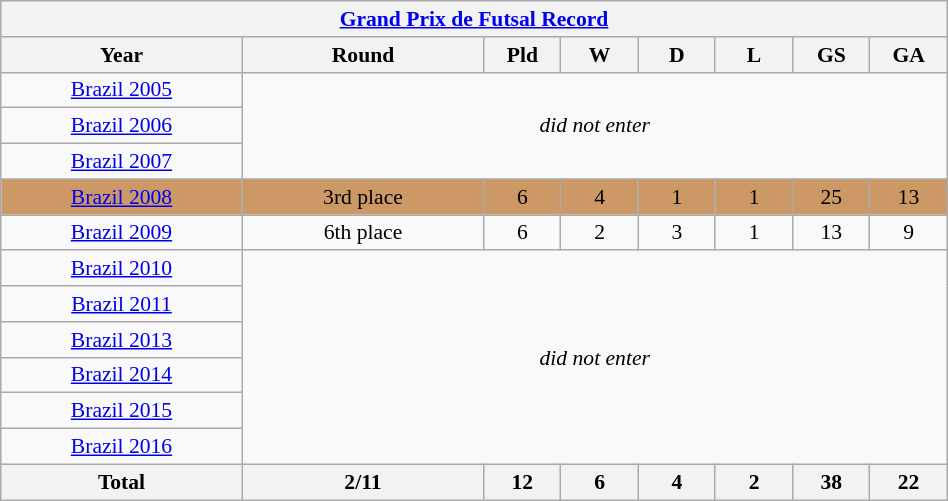<table class="wikitable" width=50% style="text-align: center;font-size:90%;">
<tr>
<th colspan=9><a href='#'>Grand Prix de Futsal Record</a></th>
</tr>
<tr>
<th width=25%>Year</th>
<th width=25%>Round</th>
<th width=8%>Pld</th>
<th width=8%>W</th>
<th width=8%>D</th>
<th width=8%>L</th>
<th width=8%>GS</th>
<th width=8%>GA</th>
</tr>
<tr>
<td><a href='#'>Brazil 2005</a></td>
<td rowspan=3 colspan=7><em>did not enter</em></td>
</tr>
<tr>
<td><a href='#'>Brazil 2006</a></td>
</tr>
<tr>
<td><a href='#'>Brazil 2007</a></td>
</tr>
<tr style="background:#c96;">
<td><a href='#'>Brazil 2008</a></td>
<td>3rd place</td>
<td>6</td>
<td>4</td>
<td>1</td>
<td>1</td>
<td>25</td>
<td>13</td>
</tr>
<tr>
<td><a href='#'>Brazil 2009</a></td>
<td>6th place</td>
<td>6</td>
<td>2</td>
<td>3</td>
<td>1</td>
<td>13</td>
<td>9</td>
</tr>
<tr>
<td><a href='#'>Brazil 2010</a></td>
<td rowspan=6 colspan=7><em>did not enter</em></td>
</tr>
<tr>
<td><a href='#'>Brazil 2011</a></td>
</tr>
<tr>
<td><a href='#'>Brazil 2013</a></td>
</tr>
<tr>
<td><a href='#'>Brazil 2014</a></td>
</tr>
<tr>
<td><a href='#'>Brazil 2015</a></td>
</tr>
<tr>
<td><a href='#'>Brazil 2016</a></td>
</tr>
<tr>
<th><strong>Total</strong></th>
<th>2/11</th>
<th>12</th>
<th>6</th>
<th>4</th>
<th>2</th>
<th>38</th>
<th>22</th>
</tr>
</table>
